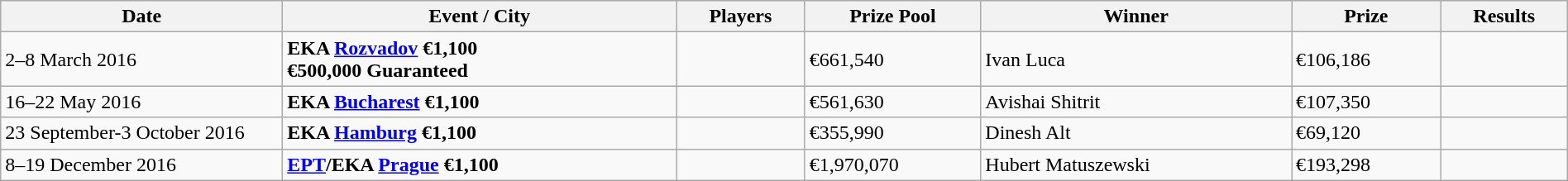<table class="wikitable" width="100%">
<tr>
<th width="18%">Date</th>
<th !width="16%">Event / City</th>
<th !width="11%">Players</th>
<th !width="12%">Prize Pool</th>
<th !width="18%">Winner</th>
<th !width="12%">Prize</th>
<th !width="11%">Results</th>
</tr>
<tr>
<td>2–8 March 2016</td>
<td> <strong>EKA <a href='#'>Rozvadov</a> €1,100<br>€500,000 Guaranteed</strong></td>
<td></td>
<td>€661,540</td>
<td> Ivan Luca</td>
<td>€106,186</td>
<td></td>
</tr>
<tr>
<td>16–22 May 2016</td>
<td> <strong>EKA <a href='#'>Bucharest</a> €1,100</strong></td>
<td></td>
<td>€561,630</td>
<td> Avishai Shitrit</td>
<td>€107,350</td>
<td></td>
</tr>
<tr>
<td>23 September-3 October 2016</td>
<td> <strong>EKA <a href='#'>Hamburg</a> €1,100</strong></td>
<td></td>
<td>€355,990</td>
<td> Dinesh Alt</td>
<td>€69,120</td>
<td></td>
</tr>
<tr>
<td>8–19 December 2016</td>
<td> <strong><a href='#'>EPT</a>/EKA <a href='#'>Prague</a> €1,100</strong></td>
<td></td>
<td>€1,970,070</td>
<td> Hubert Matuszewski</td>
<td>€193,298</td>
<td></td>
</tr>
</table>
